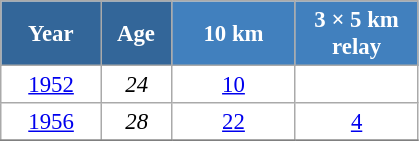<table class="wikitable" style="font-size:95%; text-align:center; border:grey solid 1px; border-collapse:collapse; background:#ffffff;">
<tr>
<th style="background-color:#369; color:white; width:60px;"> Year </th>
<th style="background-color:#369; color:white; width:40px;"> Age </th>
<th style="background-color:#4180be; color:white; width:75px;"> 10 km </th>
<th style="background-color:#4180be; color:white; width:75px;"> 3 × 5 km <br> relay </th>
</tr>
<tr>
<td><a href='#'>1952</a></td>
<td><em>24</em></td>
<td><a href='#'>10</a></td>
<td></td>
</tr>
<tr>
<td><a href='#'>1956</a></td>
<td><em>28</em></td>
<td><a href='#'>22</a></td>
<td><a href='#'>4</a></td>
</tr>
<tr>
</tr>
</table>
